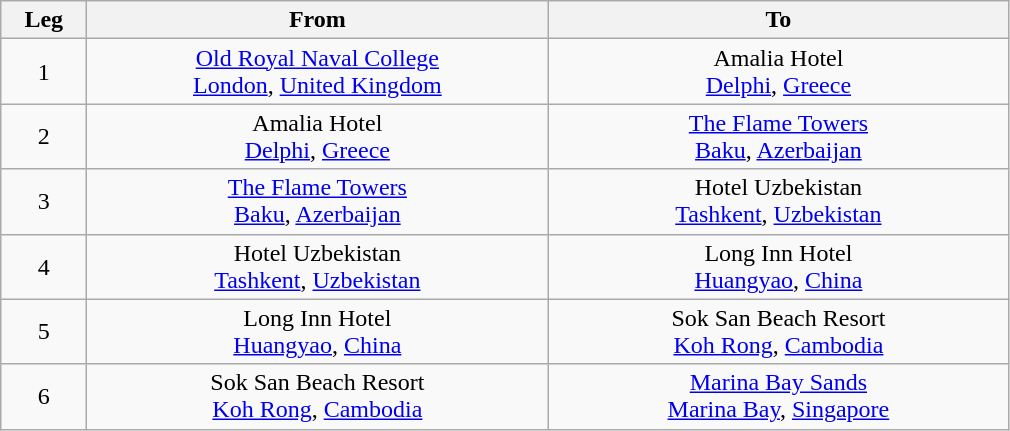<table class="wikitable">
<tr>
<th style="width:50px">Leg</th>
<th style="width:300px">From</th>
<th style="width:300px">To</th>
</tr>
<tr>
<td style="text-align:center">1</td>
<td style="text-align:center"><a href='#'>Old Royal Naval College</a><br><a href='#'>London</a>, <a href='#'>United Kingdom</a></td>
<td style="text-align:center">Amalia Hotel<br><a href='#'>Delphi</a>, <a href='#'>Greece</a></td>
</tr>
<tr>
<td style="text-align:center">2</td>
<td style="text-align:center">Amalia Hotel<br><a href='#'>Delphi</a>, <a href='#'>Greece</a></td>
<td style="text-align:center"><a href='#'>The Flame Towers</a><br><a href='#'>Baku</a>, <a href='#'>Azerbaijan</a></td>
</tr>
<tr>
<td style="text-align:center">3</td>
<td style="text-align:center"><a href='#'>The Flame Towers</a><br><a href='#'>Baku</a>, <a href='#'>Azerbaijan</a></td>
<td style="text-align:center">Hotel Uzbekistan<br><a href='#'>Tashkent</a>, <a href='#'>Uzbekistan</a></td>
</tr>
<tr>
<td style="text-align:center">4</td>
<td style="text-align:center">Hotel Uzbekistan<br><a href='#'>Tashkent</a>, <a href='#'>Uzbekistan</a></td>
<td style="text-align:center">Long Inn Hotel<br><a href='#'>Huangyao</a>, <a href='#'>China</a></td>
</tr>
<tr>
<td style="text-align:center">5</td>
<td style="text-align:center">Long Inn Hotel<br><a href='#'>Huangyao</a>, <a href='#'>China</a></td>
<td style="text-align:center">Sok San Beach Resort<br><a href='#'>Koh Rong</a>, <a href='#'>Cambodia</a></td>
</tr>
<tr>
<td style="text-align:center">6</td>
<td style="text-align:center">Sok San Beach Resort<br><a href='#'>Koh Rong</a>, <a href='#'>Cambodia</a></td>
<td style="text-align:center"><a href='#'>Marina Bay Sands</a><br><a href='#'>Marina Bay</a>, <a href='#'>Singapore</a></td>
</tr>
</table>
